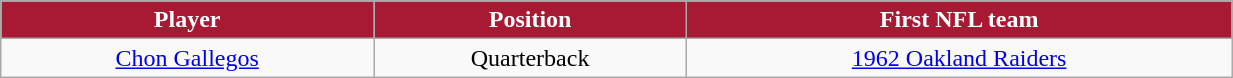<table class="wikitable" width="65%">
<tr align="center" style="background:#A81933;color:#FFFFFF;">
<td><strong>Player</strong></td>
<td><strong>Position</strong></td>
<td><strong>First NFL team</strong></td>
</tr>
<tr align="center" bgcolor="">
<td><a href='#'>Chon Gallegos</a></td>
<td>Quarterback</td>
<td><a href='#'>1962 Oakland Raiders</a></td>
</tr>
</table>
